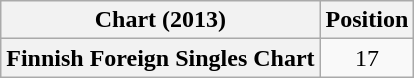<table class="wikitable sortable plainrowheaders">
<tr>
<th scope="col">Chart (2013)</th>
<th scope="col">Position</th>
</tr>
<tr>
<th scope="row">Finnish Foreign Singles Chart</th>
<td style="text-align:center;">17</td>
</tr>
</table>
